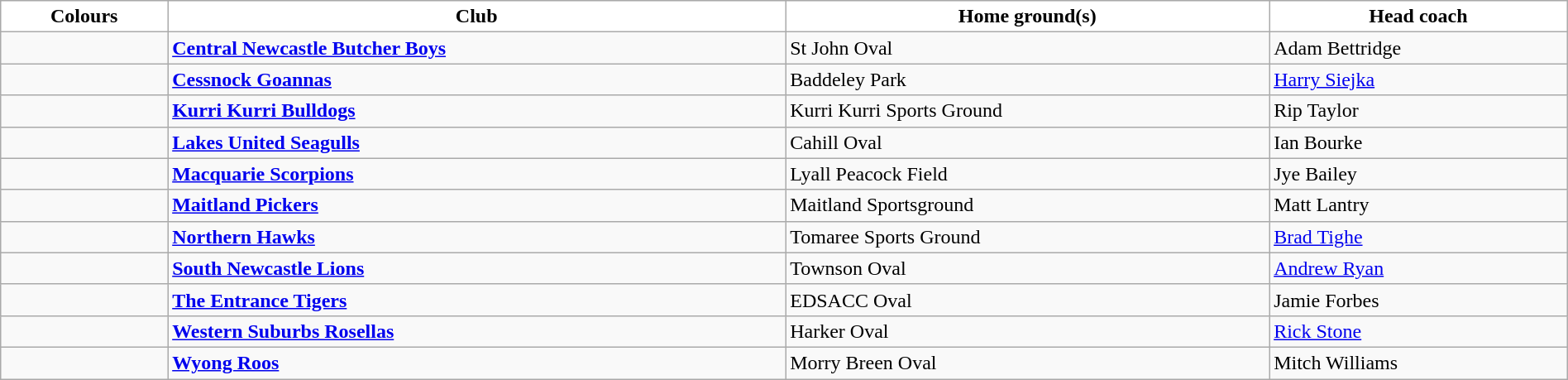<table class="wikitable" style="width:100%; text-align:left">
<tr>
<th style="background:white">Colours</th>
<th style="background:white">Club</th>
<th style="background:white">Home ground(s)</th>
<th style="background:white">Head coach</th>
</tr>
<tr>
<td></td>
<td><strong><a href='#'>Central Newcastle Butcher Boys</a></strong></td>
<td>St John Oval</td>
<td>Adam Bettridge</td>
</tr>
<tr>
<td></td>
<td><strong><a href='#'>Cessnock Goannas</a></strong></td>
<td>Baddeley Park</td>
<td><a href='#'>Harry Siejka</a></td>
</tr>
<tr>
<td></td>
<td><strong><a href='#'>Kurri Kurri Bulldogs</a></strong></td>
<td>Kurri Kurri Sports Ground</td>
<td>Rip Taylor</td>
</tr>
<tr>
<td></td>
<td><strong><a href='#'>Lakes United Seagulls</a></strong></td>
<td>Cahill Oval</td>
<td>Ian Bourke</td>
</tr>
<tr>
<td></td>
<td><strong><a href='#'>Macquarie Scorpions</a></strong></td>
<td>Lyall Peacock Field</td>
<td>Jye Bailey</td>
</tr>
<tr>
<td></td>
<td><strong><a href='#'>Maitland Pickers</a></strong></td>
<td>Maitland Sportsground</td>
<td>Matt Lantry</td>
</tr>
<tr>
<td></td>
<td><strong><a href='#'>Northern Hawks</a></strong></td>
<td>Tomaree Sports Ground</td>
<td><a href='#'>Brad Tighe</a></td>
</tr>
<tr>
<td></td>
<td><strong><a href='#'>South Newcastle Lions</a></strong></td>
<td>Townson Oval</td>
<td><a href='#'>Andrew Ryan</a></td>
</tr>
<tr>
<td></td>
<td><strong><a href='#'>The Entrance Tigers</a></strong></td>
<td>EDSACC Oval</td>
<td>Jamie Forbes</td>
</tr>
<tr>
<td></td>
<td><strong><a href='#'>Western Suburbs Rosellas</a></strong></td>
<td>Harker Oval</td>
<td><a href='#'>Rick Stone</a></td>
</tr>
<tr>
<td></td>
<td><strong><a href='#'>Wyong Roos</a></strong></td>
<td>Morry Breen Oval</td>
<td>Mitch Williams</td>
</tr>
</table>
